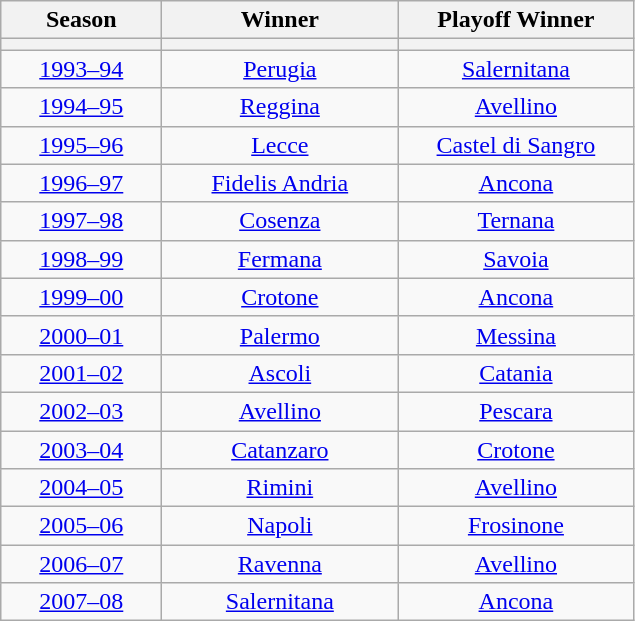<table class="wikitable"  style="text-align: center">
<tr>
<th>Season</th>
<th>Winner</th>
<th>Playoff Winner</th>
</tr>
<tr>
<th width=100></th>
<th width=150></th>
<th width=150></th>
</tr>
<tr>
<td><a href='#'>1993–94</a></td>
<td><a href='#'>Perugia</a></td>
<td><a href='#'>Salernitana</a></td>
</tr>
<tr>
<td><a href='#'>1994–95</a></td>
<td><a href='#'>Reggina</a></td>
<td><a href='#'>Avellino</a></td>
</tr>
<tr>
<td><a href='#'>1995–96</a></td>
<td><a href='#'>Lecce</a></td>
<td><a href='#'>Castel di Sangro</a></td>
</tr>
<tr>
<td><a href='#'>1996–97</a></td>
<td><a href='#'>Fidelis Andria</a></td>
<td><a href='#'>Ancona</a></td>
</tr>
<tr>
<td><a href='#'>1997–98</a></td>
<td><a href='#'>Cosenza</a></td>
<td><a href='#'>Ternana</a></td>
</tr>
<tr>
<td><a href='#'>1998–99</a></td>
<td><a href='#'>Fermana</a></td>
<td><a href='#'>Savoia</a></td>
</tr>
<tr>
<td><a href='#'>1999–00</a></td>
<td><a href='#'>Crotone</a></td>
<td><a href='#'>Ancona</a></td>
</tr>
<tr>
<td><a href='#'>2000–01</a></td>
<td><a href='#'>Palermo</a></td>
<td><a href='#'>Messina</a></td>
</tr>
<tr>
<td><a href='#'>2001–02</a></td>
<td><a href='#'>Ascoli</a></td>
<td><a href='#'>Catania</a></td>
</tr>
<tr>
<td><a href='#'>2002–03</a></td>
<td><a href='#'>Avellino</a></td>
<td><a href='#'>Pescara</a></td>
</tr>
<tr>
<td><a href='#'>2003–04</a></td>
<td><a href='#'>Catanzaro</a></td>
<td><a href='#'>Crotone</a></td>
</tr>
<tr>
<td><a href='#'>2004–05</a></td>
<td><a href='#'>Rimini</a></td>
<td><a href='#'>Avellino</a></td>
</tr>
<tr>
<td><a href='#'>2005–06</a></td>
<td><a href='#'>Napoli</a></td>
<td><a href='#'>Frosinone</a></td>
</tr>
<tr>
<td><a href='#'>2006–07</a></td>
<td><a href='#'>Ravenna</a></td>
<td><a href='#'>Avellino</a></td>
</tr>
<tr>
<td><a href='#'>2007–08</a></td>
<td><a href='#'>Salernitana</a></td>
<td><a href='#'>Ancona</a></td>
</tr>
</table>
